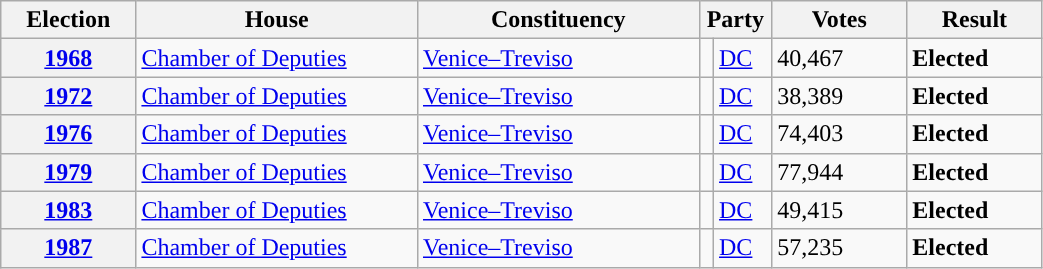<table class=wikitable style="width:55%; border:1px #AAAAFF solid">
<tr>
<th width=12%>Election</th>
<th width=25%>House</th>
<th width=25%>Constituency</th>
<th width=5% colspan="2">Party</th>
<th width=12%>Votes</th>
<th width=12%>Result</th>
</tr>
<tr>
<th><a href='#'>1968</a></th>
<td><a href='#'>Chamber of Deputies</a></td>
<td><a href='#'>Venice–Treviso</a></td>
<td></td>
<td><a href='#'>DC</a></td>
<td>40,467</td>
<td> <strong>Elected</strong></td>
</tr>
<tr>
<th><a href='#'>1972</a></th>
<td><a href='#'>Chamber of Deputies</a></td>
<td><a href='#'>Venice–Treviso</a></td>
<td></td>
<td><a href='#'>DC</a></td>
<td>38,389</td>
<td> <strong>Elected</strong></td>
</tr>
<tr>
<th><a href='#'>1976</a></th>
<td><a href='#'>Chamber of Deputies</a></td>
<td><a href='#'>Venice–Treviso</a></td>
<td></td>
<td><a href='#'>DC</a></td>
<td>74,403</td>
<td> <strong>Elected</strong></td>
</tr>
<tr>
<th><a href='#'>1979</a></th>
<td><a href='#'>Chamber of Deputies</a></td>
<td><a href='#'>Venice–Treviso</a></td>
<td></td>
<td><a href='#'>DC</a></td>
<td>77,944</td>
<td> <strong>Elected</strong></td>
</tr>
<tr>
<th><a href='#'>1983</a></th>
<td><a href='#'>Chamber of Deputies</a></td>
<td><a href='#'>Venice–Treviso</a></td>
<td></td>
<td><a href='#'>DC</a></td>
<td>49,415</td>
<td> <strong>Elected</strong></td>
</tr>
<tr>
<th><a href='#'>1987</a></th>
<td><a href='#'>Chamber of Deputies</a></td>
<td><a href='#'>Venice–Treviso</a></td>
<td></td>
<td><a href='#'>DC</a></td>
<td>57,235</td>
<td> <strong>Elected</strong></td>
</tr>
</table>
